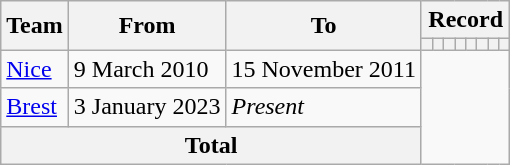<table class="wikitable" style="text-align: center'">
<tr>
<th rowspan="2">Team</th>
<th rowspan="2">From</th>
<th rowspan="2">To</th>
<th colspan="8">Record</th>
</tr>
<tr>
<th></th>
<th></th>
<th></th>
<th></th>
<th></th>
<th></th>
<th></th>
<th></th>
</tr>
<tr>
<td align=left><a href='#'>Nice</a></td>
<td align=left>9 March 2010</td>
<td align=left>15 November 2011<br></td>
</tr>
<tr>
<td align=left><a href='#'>Brest</a></td>
<td align=left>3 January 2023</td>
<td align=left><em>Present</em><br></td>
</tr>
<tr>
<th colspan="3">Total<br></th>
</tr>
</table>
